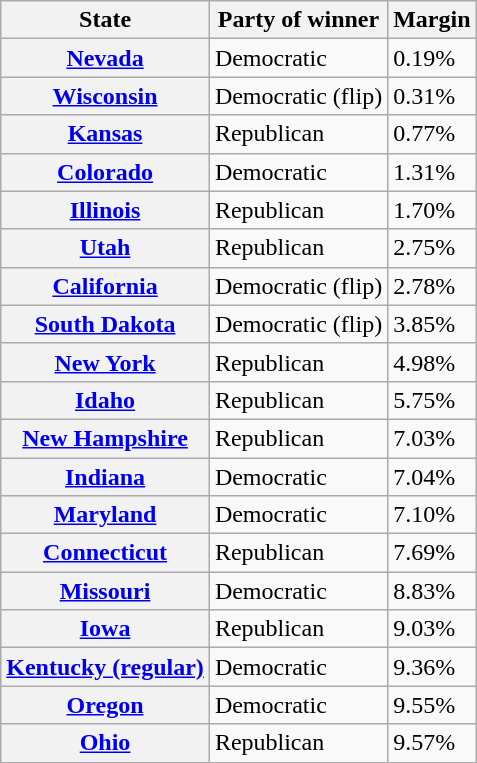<table class="wikitable sortable">
<tr>
<th>State</th>
<th>Party of winner</th>
<th>Margin</th>
</tr>
<tr>
<th><a href='#'>Nevada</a></th>
<td data-sort-value=-1 >Democratic</td>
<td>0.19%</td>
</tr>
<tr>
<th><a href='#'>Wisconsin</a></th>
<td data-sort-value=-0.5 >Democratic (flip)</td>
<td>0.31%</td>
</tr>
<tr>
<th><a href='#'>Kansas</a></th>
<td data-sort-value=1 >Republican</td>
<td>0.77%</td>
</tr>
<tr>
<th><a href='#'>Colorado</a></th>
<td data-sort-value=-1 >Democratic</td>
<td>1.31%</td>
</tr>
<tr>
<th><a href='#'>Illinois</a></th>
<td data-sort-value=1 >Republican</td>
<td>1.70%</td>
</tr>
<tr>
<th><a href='#'>Utah</a></th>
<td data-sort-value=1 >Republican</td>
<td>2.75%</td>
</tr>
<tr>
<th><a href='#'>California</a></th>
<td data-sort-value=-0.5 >Democratic (flip)</td>
<td>2.78%</td>
</tr>
<tr>
<th><a href='#'>South Dakota</a></th>
<td data-sort-value=-0.5 >Democratic (flip)</td>
<td>3.85%</td>
</tr>
<tr>
<th><a href='#'>New York</a></th>
<td data-sort-value=1 >Republican</td>
<td>4.98%</td>
</tr>
<tr>
<th><a href='#'>Idaho</a></th>
<td data-sort-value=1 >Republican</td>
<td>5.75%</td>
</tr>
<tr>
<th><a href='#'>New Hampshire</a></th>
<td data-sort-value=1 >Republican</td>
<td>7.03%</td>
</tr>
<tr>
<th><a href='#'>Indiana</a></th>
<td data-sort-value=-1 >Democratic</td>
<td>7.04%</td>
</tr>
<tr>
<th><a href='#'>Maryland</a></th>
<td data-sort-value=-1 >Democratic</td>
<td>7.10%</td>
</tr>
<tr>
<th><a href='#'>Connecticut</a></th>
<td data-sort-value=1 >Republican</td>
<td>7.69%</td>
</tr>
<tr>
<th><a href='#'>Missouri</a></th>
<td data-sort-value=-1 >Democratic</td>
<td>8.83%</td>
</tr>
<tr>
<th><a href='#'>Iowa</a></th>
<td data-sort-value=1 >Republican</td>
<td>9.03%</td>
</tr>
<tr>
<th><a href='#'>Kentucky (regular)</a></th>
<td data-sort-value=-1 >Democratic</td>
<td>9.36%</td>
</tr>
<tr>
<th><a href='#'>Oregon</a></th>
<td data-sort-value=-1 >Democratic</td>
<td>9.55%</td>
</tr>
<tr>
<th><a href='#'>Ohio</a></th>
<td data-sort-value=1 >Republican</td>
<td>9.57%</td>
</tr>
</table>
